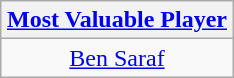<table class=wikitable style="text-align:center; margin:auto">
<tr>
<th><a href='#'>Most Valuable Player</a></th>
</tr>
<tr>
<td> <a href='#'>Ben Saraf</a></td>
</tr>
</table>
